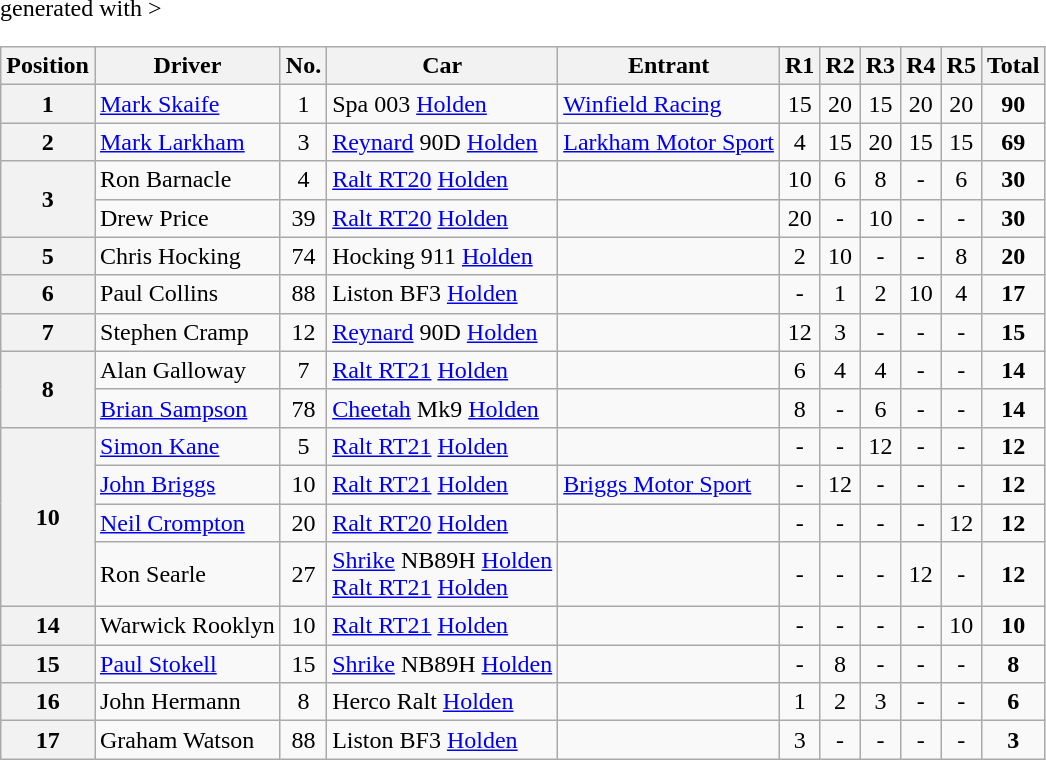<table class="wikitable" <hiddentext>generated with >
<tr style="font-weight:bold">
<th>Position</th>
<th>Driver</th>
<th>No.</th>
<th>Car</th>
<th>Entrant</th>
<th>R1</th>
<th>R2</th>
<th>R3</th>
<th>R4</th>
<th>R5</th>
<th>Total</th>
</tr>
<tr>
<th>1</th>
<td><a href='#'>Mark Skaife</a></td>
<td align="center">1</td>
<td>Spa 003 <a href='#'>Holden</a></td>
<td><a href='#'>Winfield Racing</a></td>
<td align="center">15</td>
<td align="center">20</td>
<td align="center">15</td>
<td align="center">20</td>
<td align="center">20</td>
<td align="center"><strong>90</strong></td>
</tr>
<tr>
<th>2</th>
<td><a href='#'>Mark Larkham</a></td>
<td align="center">3</td>
<td><a href='#'>Reynard</a> 90D <a href='#'>Holden</a></td>
<td><a href='#'>Larkham Motor Sport</a></td>
<td align="center">4</td>
<td align="center">15</td>
<td align="center">20</td>
<td align="center">15</td>
<td align="center">15</td>
<td align="center"><strong>69</strong></td>
</tr>
<tr>
<th rowspan=2>3</th>
<td>Ron Barnacle</td>
<td align="center">4</td>
<td><a href='#'>Ralt RT20</a> <a href='#'>Holden</a></td>
<td> </td>
<td align="center">10</td>
<td align="center">6</td>
<td align="center">8</td>
<td align="center">-</td>
<td align="center">6</td>
<td align="center"><strong>30</strong></td>
</tr>
<tr>
<td>Drew Price</td>
<td align="center">39</td>
<td><a href='#'>Ralt RT20</a> <a href='#'>Holden</a></td>
<td> </td>
<td align="center">20</td>
<td align="center">-</td>
<td align="center">10</td>
<td align="center">-</td>
<td align="center">-</td>
<td align="center"><strong>30</strong></td>
</tr>
<tr>
<th>5</th>
<td>Chris Hocking</td>
<td align="center">74</td>
<td>Hocking 911 <a href='#'>Holden</a></td>
<td> </td>
<td align="center">2</td>
<td align="center">10</td>
<td align="center">-</td>
<td align="center">-</td>
<td align="center">8</td>
<td align="center"><strong>20</strong></td>
</tr>
<tr>
<th>6</th>
<td>Paul Collins</td>
<td align="center">88</td>
<td>Liston BF3 <a href='#'>Holden</a></td>
<td> </td>
<td align="center">-</td>
<td align="center">1</td>
<td align="center">2</td>
<td align="center">10</td>
<td align="center">4</td>
<td align="center"><strong>17</strong></td>
</tr>
<tr>
<th>7</th>
<td>Stephen Cramp</td>
<td align="center">12</td>
<td><a href='#'>Reynard</a> 90D <a href='#'>Holden</a></td>
<td> </td>
<td align="center">12</td>
<td align="center">3</td>
<td align="center">-</td>
<td align="center">-</td>
<td align="center">-</td>
<td align="center"><strong>15</strong></td>
</tr>
<tr>
<th rowspan=2>8</th>
<td>Alan Galloway</td>
<td align="center">7</td>
<td><a href='#'>Ralt RT21</a> <a href='#'>Holden</a></td>
<td> </td>
<td align="center">6</td>
<td align="center">4</td>
<td align="center">4</td>
<td align="center">-</td>
<td align="center">-</td>
<td align="center"><strong>14</strong></td>
</tr>
<tr>
<td><a href='#'>Brian Sampson</a></td>
<td align="center">78</td>
<td><a href='#'>Cheetah</a> Mk9 <a href='#'>Holden</a></td>
<td> </td>
<td align="center">8</td>
<td align="center">-</td>
<td align="center">6</td>
<td align="center">-</td>
<td align="center">-</td>
<td align="center"><strong>14</strong></td>
</tr>
<tr>
<th rowspan=4>10</th>
<td><a href='#'>Simon Kane</a></td>
<td align="center">5</td>
<td><a href='#'>Ralt RT21</a> <a href='#'>Holden</a></td>
<td> </td>
<td align="center">-</td>
<td align="center">-</td>
<td align="center">12</td>
<td align="center">-</td>
<td align="center">-</td>
<td align="center"><strong>12</strong></td>
</tr>
<tr>
<td><a href='#'>John Briggs</a></td>
<td align="center">10</td>
<td><a href='#'>Ralt RT21</a> <a href='#'>Holden</a></td>
<td><a href='#'>Briggs Motor Sport</a></td>
<td align="center">-</td>
<td align="center">12</td>
<td align="center">-</td>
<td align="center">-</td>
<td align="center">-</td>
<td align="center"><strong>12</strong></td>
</tr>
<tr>
<td><a href='#'>Neil Crompton</a></td>
<td align="center">20</td>
<td><a href='#'>Ralt RT20</a> <a href='#'>Holden</a></td>
<td> </td>
<td align="center">-</td>
<td align="center">-</td>
<td align="center">-</td>
<td align="center">-</td>
<td align="center">12</td>
<td align="center"><strong>12</strong></td>
</tr>
<tr>
<td>Ron Searle</td>
<td align="center">27</td>
<td><a href='#'>Shrike</a> NB89H <a href='#'>Holden</a><br><a href='#'>Ralt RT21</a> <a href='#'>Holden</a></td>
<td> </td>
<td align="center">-</td>
<td align="center">-</td>
<td align="center">-</td>
<td align="center">12</td>
<td align="center">-</td>
<td align="center"><strong>12</strong></td>
</tr>
<tr>
<th>14</th>
<td>Warwick Rooklyn</td>
<td align="center">10</td>
<td><a href='#'>Ralt RT21</a> <a href='#'>Holden</a></td>
<td> </td>
<td align="center">-</td>
<td align="center">-</td>
<td align="center">-</td>
<td align="center">-</td>
<td align="center">10</td>
<td align="center"><strong>10</strong></td>
</tr>
<tr>
<th>15</th>
<td><a href='#'>Paul Stokell</a></td>
<td align="center">15</td>
<td><a href='#'>Shrike</a> NB89H <a href='#'>Holden</a></td>
<td> </td>
<td align="center">-</td>
<td align="center">8</td>
<td align="center">-</td>
<td align="center">-</td>
<td align="center">-</td>
<td align="center"><strong>8</strong></td>
</tr>
<tr>
<th>16</th>
<td>John Hermann</td>
<td align="center">8</td>
<td>Herco Ralt <a href='#'>Holden</a></td>
<td> </td>
<td align="center">1</td>
<td align="center">2</td>
<td align="center">3</td>
<td align="center">-</td>
<td align="center">-</td>
<td align="center"><strong>6</strong></td>
</tr>
<tr>
<th>17</th>
<td>Graham Watson</td>
<td align="center">88</td>
<td>Liston BF3 <a href='#'>Holden</a></td>
<td> </td>
<td align="center">3</td>
<td align="center">-</td>
<td align="center">-</td>
<td align="center">-</td>
<td align="center">-</td>
<td align="center"><strong>3</strong></td>
</tr>
</table>
